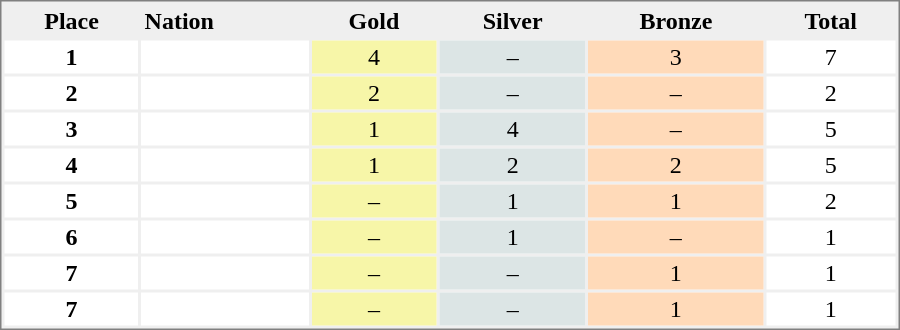<table style="border-style:solid;border-width:1px;border-color:#808080;background-color:#EFEFEF" cellspacing="2" cellpadding="2" width="600px">
<tr bgcolor="#EFEFEF">
<th align="center">Place</th>
<th align="left">Nation</th>
<th align="center">Gold</th>
<th align="center">Silver</th>
<th align="center">Bronze</th>
<th align="center">Total</th>
</tr>
<tr align="center" valign="top" bgcolor="#FFFFFF">
<th>1</th>
<td align="left"></td>
<td style="background:#F7F6A8;">4</td>
<td style="background:#DCE5E5;">–</td>
<td style="background:#FFDAB9;">3</td>
<td>7</td>
</tr>
<tr align="center" valign="top" bgcolor="#FFFFFF">
<th>2</th>
<td align="left"></td>
<td style="background:#F7F6A8;">2</td>
<td style="background:#DCE5E5;">–</td>
<td style="background:#FFDAB9;">–</td>
<td>2</td>
</tr>
<tr align="center" valign="top" bgcolor="#FFFFFF">
<th>3</th>
<td align="left"></td>
<td style="background:#F7F6A8;">1</td>
<td style="background:#DCE5E5;">4</td>
<td style="background:#FFDAB9;">–</td>
<td>5</td>
</tr>
<tr align="center" valign="top" bgcolor="#FFFFFF">
<th>4</th>
<td align="left"></td>
<td style="background:#F7F6A8;">1</td>
<td style="background:#DCE5E5;">2</td>
<td style="background:#FFDAB9;">2</td>
<td>5</td>
</tr>
<tr align="center" valign="top" bgcolor="#FFFFFF">
<th>5</th>
<td align="left"></td>
<td style="background:#F7F6A8;">–</td>
<td style="background:#DCE5E5;">1</td>
<td style="background:#FFDAB9;">1</td>
<td>2</td>
</tr>
<tr align="center" valign="top" bgcolor="#FFFFFF">
<th>6</th>
<td align="left"></td>
<td style="background:#F7F6A8;">–</td>
<td style="background:#DCE5E5;">1</td>
<td style="background:#FFDAB9;">–</td>
<td>1</td>
</tr>
<tr align="center" valign="top" bgcolor="#FFFFFF">
<th>7</th>
<td align="left"></td>
<td style="background:#F7F6A8;">–</td>
<td style="background:#DCE5E5;">–</td>
<td style="background:#FFDAB9;">1</td>
<td>1</td>
</tr>
<tr align="center" valign="top" bgcolor="#FFFFFF">
<th>7</th>
<td align="left"></td>
<td style="background:#F7F6A8;">–</td>
<td style="background:#DCE5E5;">–</td>
<td style="background:#FFDAB9;">1</td>
<td>1</td>
</tr>
</table>
